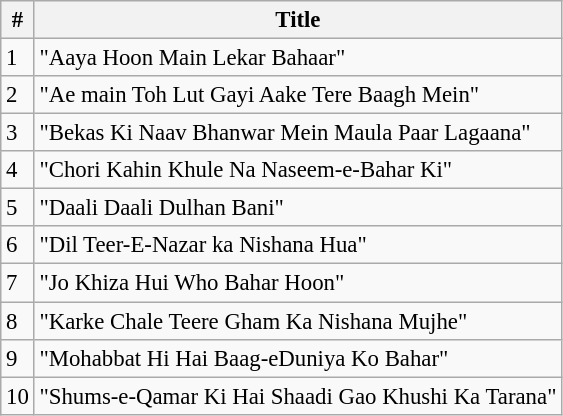<table class="wikitable" style="font-size:95%;">
<tr>
<th>#</th>
<th>Title</th>
</tr>
<tr>
<td>1</td>
<td>"Aaya Hoon Main Lekar Bahaar"</td>
</tr>
<tr>
<td>2</td>
<td>"Ae main Toh Lut Gayi Aake Tere Baagh Mein"</td>
</tr>
<tr>
<td>3</td>
<td>"Bekas Ki Naav Bhanwar Mein Maula Paar Lagaana"</td>
</tr>
<tr>
<td>4</td>
<td>"Chori Kahin Khule Na Naseem-e-Bahar Ki"</td>
</tr>
<tr>
<td>5</td>
<td>"Daali Daali Dulhan Bani"</td>
</tr>
<tr>
<td>6</td>
<td>"Dil Teer-E-Nazar ka Nishana Hua"</td>
</tr>
<tr>
<td>7</td>
<td>"Jo Khiza Hui Who Bahar Hoon"</td>
</tr>
<tr>
<td>8</td>
<td>"Karke Chale Teere Gham Ka Nishana Mujhe"</td>
</tr>
<tr>
<td>9</td>
<td>"Mohabbat Hi Hai Baag-eDuniya Ko Bahar"</td>
</tr>
<tr>
<td>10</td>
<td>"Shums-e-Qamar Ki Hai Shaadi Gao Khushi Ka Tarana"</td>
</tr>
</table>
